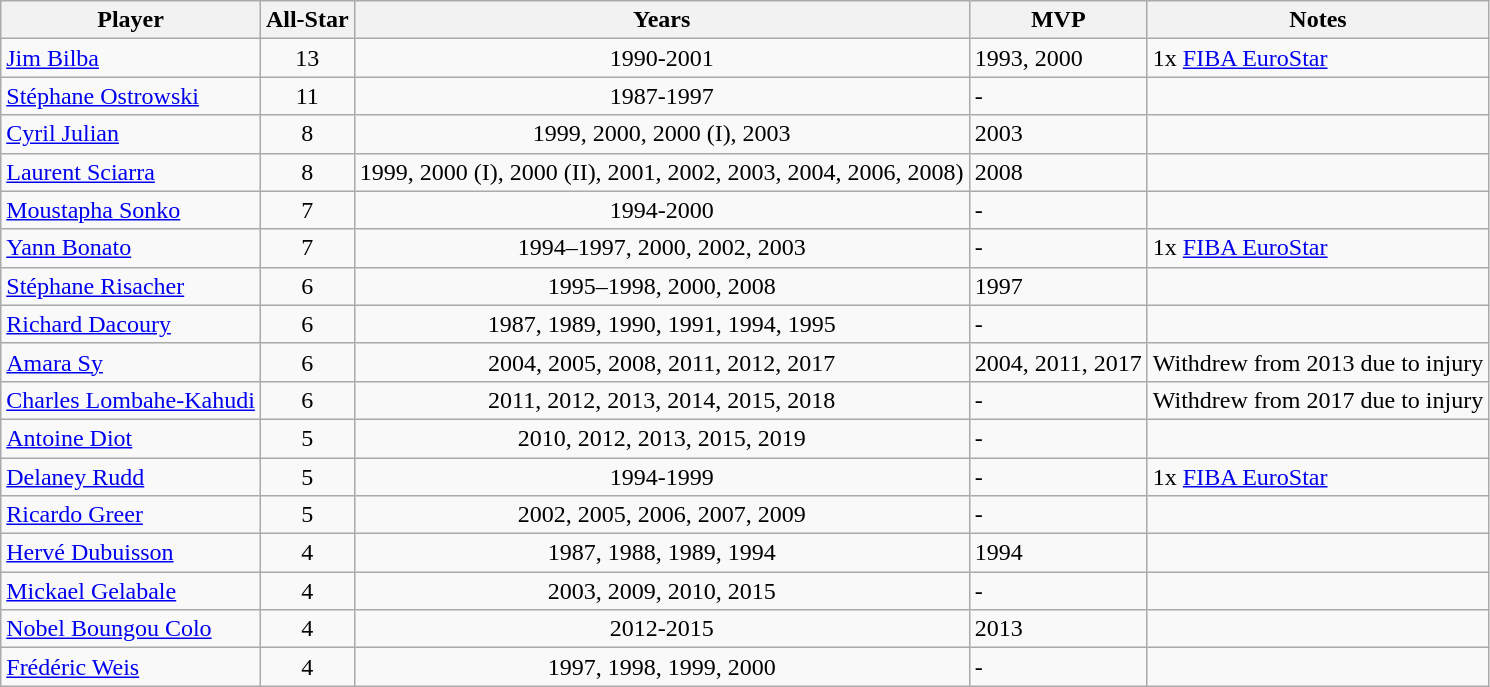<table class="wikitable sortable">
<tr>
<th>Player</th>
<th>All-Star</th>
<th>Years</th>
<th>MVP</th>
<th>Notes</th>
</tr>
<tr>
<td> <a href='#'>Jim Bilba</a></td>
<td style="text-align:center">13</td>
<td style="text-align:center">1990-2001</td>
<td>1993, 2000</td>
<td>1x <a href='#'>FIBA EuroStar</a></td>
</tr>
<tr>
<td> <a href='#'>Stéphane Ostrowski</a></td>
<td style="text-align:center">11</td>
<td style="text-align:center">1987-1997</td>
<td>-</td>
<td></td>
</tr>
<tr>
<td> <a href='#'>Cyril Julian</a></td>
<td style="text-align:center">8</td>
<td style="text-align:center">1999, 2000, 2000 (I), 2003</td>
<td>2003</td>
<td></td>
</tr>
<tr>
<td> <a href='#'>Laurent Sciarra</a></td>
<td style="text-align:center">8</td>
<td style="text-align:center">1999, 2000 (I), 2000 (II), 2001, 2002, 2003, 2004, 2006, 2008)</td>
<td>2008</td>
<td></td>
</tr>
<tr>
<td> <a href='#'>Moustapha Sonko</a></td>
<td style="text-align:center">7</td>
<td style="text-align:center">1994-2000</td>
<td>-</td>
<td></td>
</tr>
<tr>
<td> <a href='#'>Yann Bonato</a></td>
<td style="text-align:center">7</td>
<td style="text-align:center">1994–1997, 2000, 2002, 2003</td>
<td>-</td>
<td>1x <a href='#'>FIBA EuroStar</a></td>
</tr>
<tr>
<td> <a href='#'>Stéphane Risacher</a></td>
<td style="text-align:center">6</td>
<td style="text-align:center">1995–1998, 2000, 2008</td>
<td>1997</td>
<td></td>
</tr>
<tr>
<td> <a href='#'>Richard Dacoury</a></td>
<td style="text-align:center">6</td>
<td style="text-align:center">1987, 1989, 1990, 1991, 1994, 1995</td>
<td>-</td>
<td></td>
</tr>
<tr>
<td> <a href='#'>Amara Sy</a></td>
<td style="text-align:center">6</td>
<td style="text-align:center">2004, 2005, 2008, 2011, 2012, 2017</td>
<td>2004, 2011, 2017</td>
<td>Withdrew from 2013 due to injury</td>
</tr>
<tr>
<td> <a href='#'>Charles Lombahe-Kahudi</a></td>
<td style="text-align:center">6</td>
<td style="text-align:center">2011, 2012, 2013, 2014, 2015, 2018</td>
<td>-</td>
<td>Withdrew from 2017 due to injury</td>
</tr>
<tr>
<td> <a href='#'>Antoine Diot</a></td>
<td style="text-align:center">5</td>
<td style="text-align:center">2010, 2012, 2013, 2015, 2019</td>
<td>-</td>
<td></td>
</tr>
<tr>
<td> <a href='#'>Delaney Rudd</a></td>
<td style="text-align:center">5</td>
<td style="text-align:center">1994-1999</td>
<td>-</td>
<td>1x <a href='#'>FIBA EuroStar</a></td>
</tr>
<tr>
<td> <a href='#'>Ricardo Greer</a></td>
<td style="text-align:center">5</td>
<td style="text-align:center">2002, 2005, 2006, 2007, 2009</td>
<td>-</td>
<td></td>
</tr>
<tr>
<td> <a href='#'>Hervé Dubuisson</a></td>
<td style="text-align:center">4</td>
<td style="text-align:center">1987, 1988, 1989, 1994</td>
<td>1994</td>
<td></td>
</tr>
<tr>
<td> <a href='#'>Mickael Gelabale</a></td>
<td style="text-align:center">4</td>
<td style="text-align:center">2003, 2009, 2010, 2015</td>
<td>-</td>
<td></td>
</tr>
<tr>
<td> <a href='#'>Nobel Boungou Colo</a></td>
<td style="text-align:center">4</td>
<td style="text-align:center">2012-2015</td>
<td>2013</td>
<td></td>
</tr>
<tr>
<td> <a href='#'>Frédéric Weis</a></td>
<td style="text-align:center">4</td>
<td style="text-align:center">1997, 1998, 1999, 2000</td>
<td>-</td>
<td></td>
</tr>
</table>
